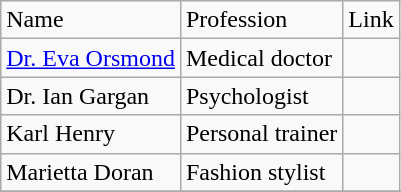<table class="wikitable">
<tr>
<td>Name</td>
<td>Profession</td>
<td>Link</td>
</tr>
<tr>
<td><a href='#'>Dr. Eva Orsmond</a></td>
<td>Medical doctor</td>
<td></td>
</tr>
<tr>
<td>Dr. Ian Gargan</td>
<td>Psychologist</td>
<td></td>
</tr>
<tr>
<td>Karl Henry</td>
<td>Personal trainer</td>
<td></td>
</tr>
<tr>
<td>Marietta Doran</td>
<td>Fashion stylist</td>
<td></td>
</tr>
<tr>
</tr>
</table>
